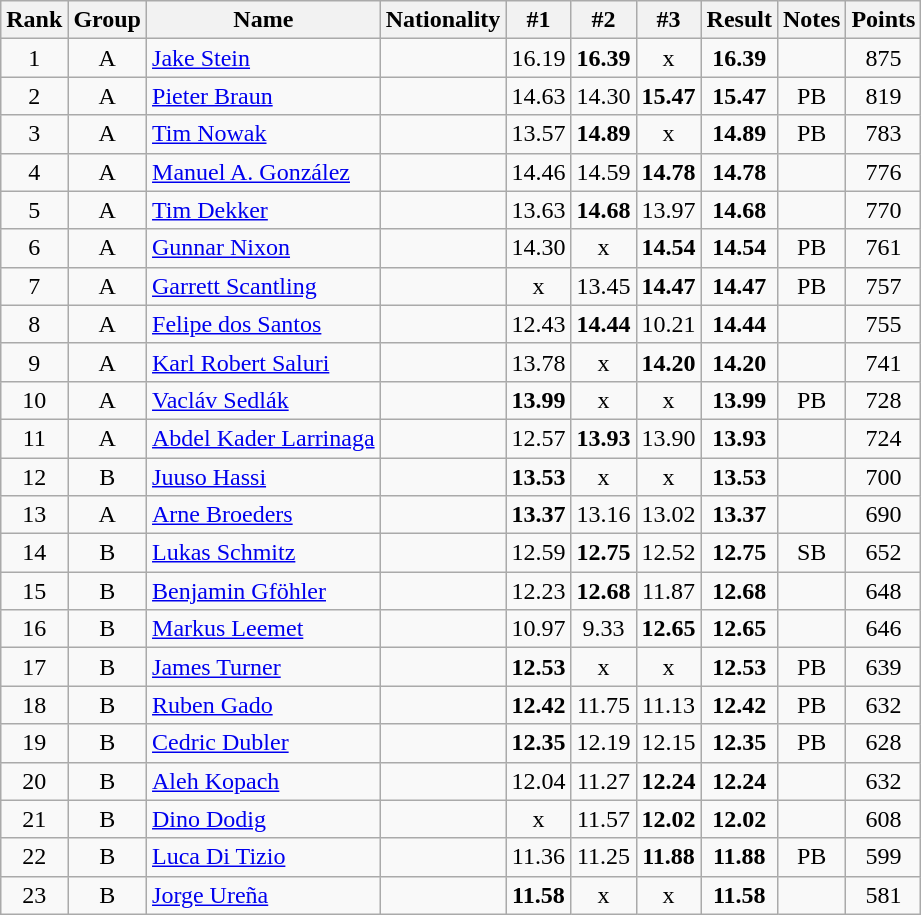<table class="wikitable sortable" style="text-align:center">
<tr>
<th>Rank</th>
<th>Group</th>
<th>Name</th>
<th>Nationality</th>
<th>#1</th>
<th>#2</th>
<th>#3</th>
<th>Result</th>
<th>Notes</th>
<th>Points</th>
</tr>
<tr>
<td>1</td>
<td>A</td>
<td align="left"><a href='#'>Jake Stein</a></td>
<td align=left></td>
<td>16.19</td>
<td><strong>16.39</strong></td>
<td>x</td>
<td><strong>16.39</strong></td>
<td></td>
<td>875</td>
</tr>
<tr>
<td>2</td>
<td>A</td>
<td align="left"><a href='#'>Pieter Braun</a></td>
<td align=left></td>
<td>14.63</td>
<td>14.30</td>
<td><strong>15.47</strong></td>
<td><strong>15.47</strong></td>
<td>PB</td>
<td>819</td>
</tr>
<tr>
<td>3</td>
<td>A</td>
<td align="left"><a href='#'>Tim Nowak</a></td>
<td align=left></td>
<td>13.57</td>
<td><strong>14.89</strong></td>
<td>x</td>
<td><strong>14.89</strong></td>
<td>PB</td>
<td>783</td>
</tr>
<tr>
<td>4</td>
<td>A</td>
<td align="left"><a href='#'>Manuel A. González</a></td>
<td align=left></td>
<td>14.46</td>
<td>14.59</td>
<td><strong>14.78</strong></td>
<td><strong>14.78</strong></td>
<td></td>
<td>776</td>
</tr>
<tr>
<td>5</td>
<td>A</td>
<td align="left"><a href='#'>Tim Dekker</a></td>
<td align=left></td>
<td>13.63</td>
<td><strong>14.68</strong></td>
<td>13.97</td>
<td><strong>14.68</strong></td>
<td></td>
<td>770</td>
</tr>
<tr>
<td>6</td>
<td>A</td>
<td align="left"><a href='#'>Gunnar Nixon</a></td>
<td align=left></td>
<td>14.30</td>
<td>x</td>
<td><strong>14.54</strong></td>
<td><strong>14.54</strong></td>
<td>PB</td>
<td>761</td>
</tr>
<tr>
<td>7</td>
<td>A</td>
<td align="left"><a href='#'>Garrett Scantling</a></td>
<td align=left></td>
<td>x</td>
<td>13.45</td>
<td><strong>14.47</strong></td>
<td><strong>14.47</strong></td>
<td>PB</td>
<td>757</td>
</tr>
<tr>
<td>8</td>
<td>A</td>
<td align="left"><a href='#'>Felipe dos Santos</a></td>
<td align=left></td>
<td>12.43</td>
<td><strong>14.44</strong></td>
<td>10.21</td>
<td><strong>14.44</strong></td>
<td></td>
<td>755</td>
</tr>
<tr>
<td>9</td>
<td>A</td>
<td align="left"><a href='#'>Karl Robert Saluri</a></td>
<td align=left></td>
<td>13.78</td>
<td>x</td>
<td><strong>14.20</strong></td>
<td><strong>14.20</strong></td>
<td></td>
<td>741</td>
</tr>
<tr>
<td>10</td>
<td>A</td>
<td align="left"><a href='#'>Vacláv Sedlák</a></td>
<td align=left></td>
<td><strong>13.99</strong></td>
<td>x</td>
<td>x</td>
<td><strong>13.99</strong></td>
<td>PB</td>
<td>728</td>
</tr>
<tr>
<td>11</td>
<td>A</td>
<td align="left"><a href='#'>Abdel Kader Larrinaga</a></td>
<td align=left></td>
<td>12.57</td>
<td><strong>13.93</strong></td>
<td>13.90</td>
<td><strong>13.93</strong></td>
<td></td>
<td>724</td>
</tr>
<tr>
<td>12</td>
<td>B</td>
<td align="left"><a href='#'>Juuso Hassi</a></td>
<td align=left></td>
<td><strong>13.53</strong></td>
<td>x</td>
<td>x</td>
<td><strong>13.53</strong></td>
<td></td>
<td>700</td>
</tr>
<tr>
<td>13</td>
<td>A</td>
<td align="left"><a href='#'>Arne Broeders</a></td>
<td align=left></td>
<td><strong>13.37</strong></td>
<td>13.16</td>
<td>13.02</td>
<td><strong>13.37</strong></td>
<td></td>
<td>690</td>
</tr>
<tr>
<td>14</td>
<td>B</td>
<td align="left"><a href='#'>Lukas Schmitz</a></td>
<td align=left></td>
<td>12.59</td>
<td><strong>12.75</strong></td>
<td>12.52</td>
<td><strong>12.75</strong></td>
<td>SB</td>
<td>652</td>
</tr>
<tr>
<td>15</td>
<td>B</td>
<td align="left"><a href='#'>Benjamin Gföhler</a></td>
<td align=left></td>
<td>12.23</td>
<td><strong>12.68</strong></td>
<td>11.87</td>
<td><strong>12.68</strong></td>
<td></td>
<td>648</td>
</tr>
<tr>
<td>16</td>
<td>B</td>
<td align="left"><a href='#'>Markus Leemet</a></td>
<td align=left></td>
<td>10.97</td>
<td>9.33</td>
<td><strong>12.65</strong></td>
<td><strong>12.65</strong></td>
<td></td>
<td>646</td>
</tr>
<tr>
<td>17</td>
<td>B</td>
<td align="left"><a href='#'>James Turner</a></td>
<td align=left></td>
<td><strong>12.53</strong></td>
<td>x</td>
<td>x</td>
<td><strong>12.53</strong></td>
<td>PB</td>
<td>639</td>
</tr>
<tr>
<td>18</td>
<td>B</td>
<td align="left"><a href='#'>Ruben Gado</a></td>
<td align=left></td>
<td><strong>12.42</strong></td>
<td>11.75</td>
<td>11.13</td>
<td><strong>12.42</strong></td>
<td>PB</td>
<td>632</td>
</tr>
<tr>
<td>19</td>
<td>B</td>
<td align="left"><a href='#'>Cedric Dubler</a></td>
<td align=left></td>
<td><strong>12.35</strong></td>
<td>12.19</td>
<td>12.15</td>
<td><strong>12.35</strong></td>
<td>PB</td>
<td>628</td>
</tr>
<tr>
<td>20</td>
<td>B</td>
<td align="left"><a href='#'>Aleh Kopach</a></td>
<td align=left></td>
<td>12.04</td>
<td>11.27</td>
<td><strong>12.24</strong></td>
<td><strong>12.24</strong></td>
<td></td>
<td>632</td>
</tr>
<tr>
<td>21</td>
<td>B</td>
<td align="left"><a href='#'>Dino Dodig</a></td>
<td align=left></td>
<td>x</td>
<td>11.57</td>
<td><strong>12.02</strong></td>
<td><strong>12.02</strong></td>
<td></td>
<td>608</td>
</tr>
<tr>
<td>22</td>
<td>B</td>
<td align="left"><a href='#'>Luca Di Tizio</a></td>
<td align=left></td>
<td>11.36</td>
<td>11.25</td>
<td><strong>11.88</strong></td>
<td><strong>11.88</strong></td>
<td>PB</td>
<td>599</td>
</tr>
<tr>
<td>23</td>
<td>B</td>
<td align="left"><a href='#'>Jorge Ureña</a></td>
<td align=left></td>
<td><strong>11.58</strong></td>
<td>x</td>
<td>x</td>
<td><strong>11.58</strong></td>
<td></td>
<td>581</td>
</tr>
</table>
